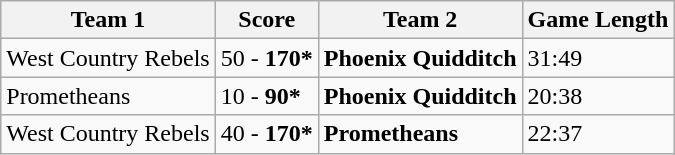<table class="wikitable">
<tr>
<th>Team 1</th>
<th>Score</th>
<th>Team 2</th>
<th>Game Length</th>
</tr>
<tr>
<td>West Country Rebels</td>
<td>50 - <strong>170*</strong></td>
<td><strong>Phoenix Quidditch</strong></td>
<td>31:49</td>
</tr>
<tr>
<td>Prometheans</td>
<td>10 - <strong>90*</strong></td>
<td><strong>Phoenix Quidditch</strong></td>
<td>20:38</td>
</tr>
<tr>
<td>West Country Rebels</td>
<td>40 - <strong>170*</strong></td>
<td><strong>Prometheans</strong></td>
<td>22:37</td>
</tr>
</table>
